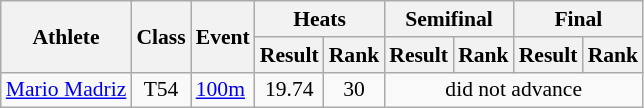<table class=wikitable style="font-size:90%">
<tr>
<th rowspan="2">Athlete</th>
<th rowspan="2">Class</th>
<th rowspan="2">Event</th>
<th colspan="2">Heats</th>
<th colspan="2">Semifinal</th>
<th colspan="2">Final</th>
</tr>
<tr>
<th>Result</th>
<th>Rank</th>
<th>Result</th>
<th>Rank</th>
<th>Result</th>
<th>Rank</th>
</tr>
<tr>
<td><a href='#'>Mario Madriz</a></td>
<td style="text-align:center;">T54</td>
<td><a href='#'>100m</a></td>
<td style="text-align:center;">19.74</td>
<td style="text-align:center;">30</td>
<td style="text-align:center;" colspan="4">did not advance</td>
</tr>
</table>
